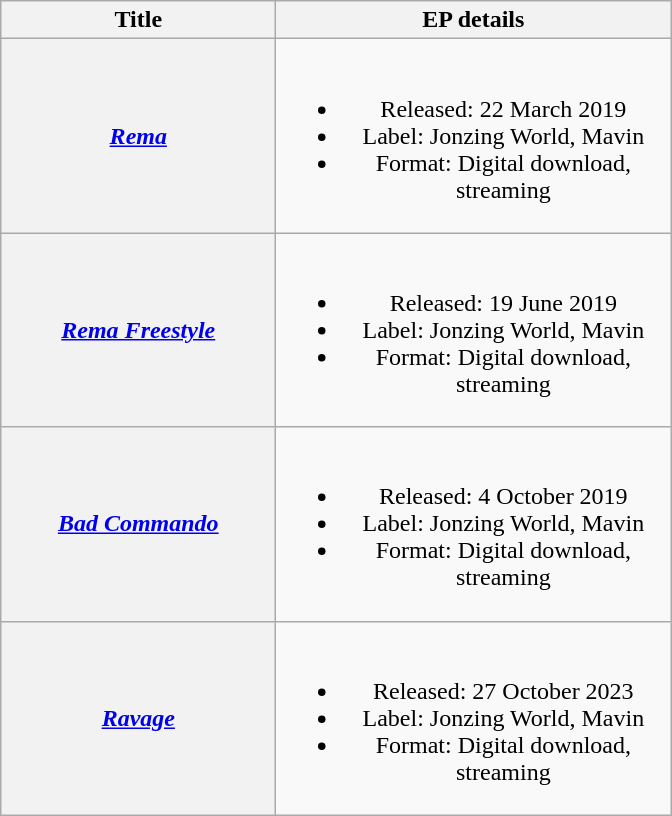<table class="wikitable plainrowheaders" style="text-align: center;">
<tr>
<th scope="col" style="width:11em;">Title</th>
<th scope="col" style="width:16em;">EP details</th>
</tr>
<tr>
<th scope="row"><em><a href='#'>Rema</a></em></th>
<td><br><ul><li>Released: 22 March 2019</li><li>Label: Jonzing World, Mavin</li><li>Format: Digital download, streaming</li></ul></td>
</tr>
<tr>
<th scope="row"><em><a href='#'>Rema Freestyle</a></em></th>
<td><br><ul><li>Released: 19 June 2019</li><li>Label: Jonzing World, Mavin</li><li>Format: Digital download, streaming</li></ul></td>
</tr>
<tr>
<th scope="row"><em><a href='#'>Bad Commando</a></em></th>
<td><br><ul><li>Released: 4 October 2019</li><li>Label: Jonzing World, Mavin</li><li>Format: Digital download, streaming</li></ul></td>
</tr>
<tr>
<th scope="row"><em><a href='#'>Ravage</a></em></th>
<td><br><ul><li>Released: 27 October 2023</li><li>Label: Jonzing World, Mavin</li><li>Format: Digital download, streaming</li></ul></td>
</tr>
</table>
